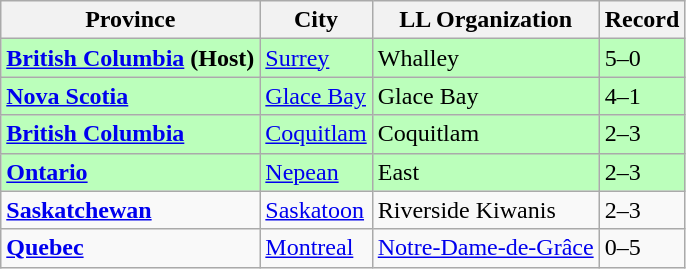<table class="wikitable">
<tr>
<th>Province</th>
<th>City</th>
<th>LL Organization</th>
<th>Record</th>
</tr>
<tr style="background:#bfb;">
<td><strong> <a href='#'>British Columbia</a> (Host)</strong></td>
<td><a href='#'>Surrey</a></td>
<td>Whalley</td>
<td>5–0</td>
</tr>
<tr style="background:#bfb;">
<td><strong> <a href='#'>Nova Scotia</a></strong></td>
<td><a href='#'>Glace Bay</a></td>
<td>Glace Bay</td>
<td>4–1</td>
</tr>
<tr style="background:#bfb;">
<td><strong> <a href='#'>British Columbia</a></strong></td>
<td><a href='#'>Coquitlam</a></td>
<td>Coquitlam</td>
<td>2–3</td>
</tr>
<tr style="background:#bfb;">
<td><strong> <a href='#'>Ontario</a></strong></td>
<td><a href='#'>Nepean</a></td>
<td>East</td>
<td>2–3</td>
</tr>
<tr>
<td><strong> <a href='#'>Saskatchewan</a></strong></td>
<td><a href='#'>Saskatoon</a></td>
<td>Riverside Kiwanis</td>
<td>2–3</td>
</tr>
<tr>
<td><strong> <a href='#'>Quebec</a></strong></td>
<td><a href='#'>Montreal</a></td>
<td><a href='#'>Notre-Dame-de-Grâce</a></td>
<td>0–5</td>
</tr>
</table>
